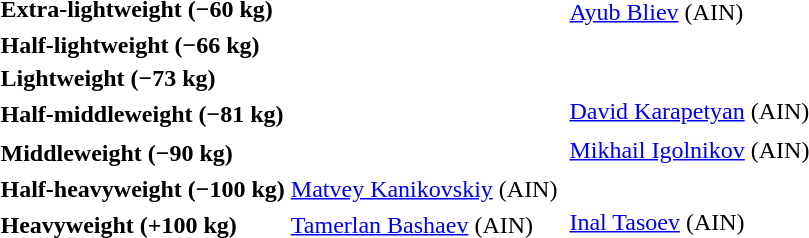<table>
<tr>
<th rowspan=2 style="text-align:left;">Extra-lightweight (−60 kg)</th>
<td rowspan=2></td>
<td rowspan=2></td>
<td></td>
</tr>
<tr>
<td> <a href='#'>Ayub Bliev</a> <span>(<abbr>AIN</abbr>)</span></td>
</tr>
<tr>
<th rowspan=2 style="text-align:left;">Half-lightweight (−66 kg)</th>
<td rowspan=2></td>
<td rowspan=2></td>
<td></td>
</tr>
<tr>
<td></td>
</tr>
<tr>
<th rowspan=2 style="text-align:left;">Lightweight (−73 kg)</th>
<td rowspan=2></td>
<td rowspan=2></td>
<td></td>
</tr>
<tr>
<td></td>
</tr>
<tr>
<th rowspan=2 style="text-align:left;">Half-middleweight (−81 kg)</th>
<td rowspan=2></td>
<td rowspan=2></td>
<td> <a href='#'>David Karapetyan</a> <span>(<abbr>AIN</abbr>)</span></td>
</tr>
<tr>
<td></td>
</tr>
<tr>
<th rowspan=2 style="text-align:left;">Middleweight (−90 kg)</th>
<td rowspan=2></td>
<td rowspan=2></td>
<td> <a href='#'>Mikhail Igolnikov</a> <span>(<abbr>AIN</abbr>)</span></td>
</tr>
<tr>
<td></td>
</tr>
<tr>
<th rowspan=2 style="text-align:left;">Half-heavyweight (−100 kg)</th>
<td rowspan=2> <a href='#'>Matvey Kanikovskiy</a> <span>(<abbr>AIN</abbr>)</span></td>
<td rowspan=2></td>
<td></td>
</tr>
<tr>
<td></td>
</tr>
<tr>
<th rowspan=2 style="text-align:left;">Heavyweight (+100 kg)</th>
<td rowspan=2> <a href='#'>Tamerlan Bashaev</a> <span>(<abbr>AIN</abbr>)</span></td>
<td rowspan=2></td>
<td> <a href='#'>Inal Tasoev</a> <span>(<abbr>AIN</abbr>)</span></td>
</tr>
<tr>
<td></td>
</tr>
</table>
